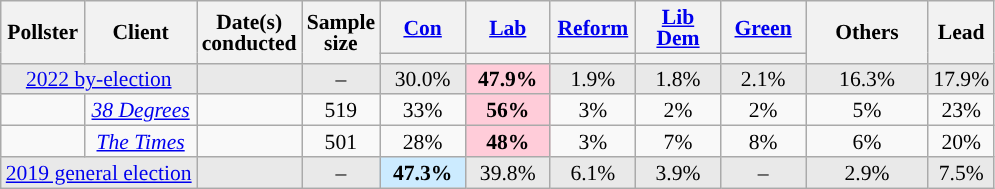<table class="wikitable sortable mw-datatable" style="text-align:center;font-size:90%;line-height:14px;">
<tr>
<th rowspan="2">Pollster</th>
<th rowspan="2">Client</th>
<th rowspan="2">Date(s)<br>conducted</th>
<th data-sort-type="number" rowspan="2">Sample<br>size</th>
<th class="unsortable" style="width:50px;"><a href='#'>Con</a></th>
<th class="unsortable" style="width:50px;"><a href='#'>Lab</a></th>
<th class="unsortable" style="width:50px;"><a href='#'>Reform</a></th>
<th class="unsortable" style="width:50px;"><a href='#'>Lib Dem</a></th>
<th class="unsortable" style="width:50px;"><a href='#'>Green</a></th>
<th rowspan="2" class="unsortable" style="width:75px;">Others</th>
<th data-sort-type="number" rowspan="2">Lead</th>
</tr>
<tr>
<th data-sort-type="number" style="background:"></th>
<th data-sort-type="number" style="background:"></th>
<th data-sort-type="number" style="background:"></th>
<th data-sort-type="number" style="background:"></th>
<th data-sort-type="number" style="background:"></th>
</tr>
<tr style="background:#E9E9E9;">
<td colspan="2"><a href='#'>2022 by-election</a></td>
<td></td>
<td>–</td>
<td>30.0%</td>
<td style="background:#FFCCD9;"><strong>47.9%</strong></td>
<td>1.9%</td>
<td>1.8%</td>
<td>2.1%</td>
<td>16.3%</td>
<td style="background:">17.9%</td>
</tr>
<tr>
<td></td>
<td><em><a href='#'>38 Degrees</a></em></td>
<td></td>
<td>519</td>
<td>33%</td>
<td style="background:#FFCCD9;"><strong>56%</strong></td>
<td>3%</td>
<td>2%</td>
<td>2%</td>
<td>5%</td>
<td style="background:">23%</td>
</tr>
<tr>
<td></td>
<td><em><a href='#'>The Times</a></em></td>
<td></td>
<td>501</td>
<td>28%</td>
<td style="background:#FFCCD9;"><strong>48%</strong></td>
<td>3%</td>
<td>7%</td>
<td>8%</td>
<td>6%</td>
<td style="background:">20%</td>
</tr>
<tr style="background:#E9E9E9;">
<td colspan="2"><a href='#'>2019 general election</a></td>
<td></td>
<td>–</td>
<td style="background:#CCEBFF;"><strong>47.3%</strong></td>
<td>39.8%</td>
<td>6.1%</td>
<td>3.9%</td>
<td>–</td>
<td>2.9%</td>
<td style="background:">7.5%</td>
</tr>
</table>
